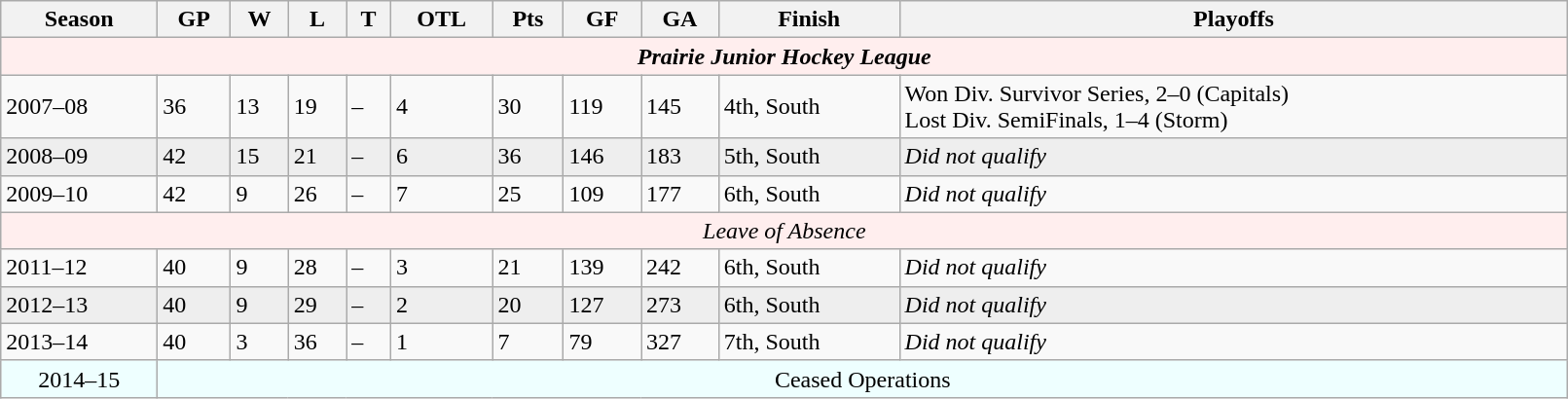<table class="wikitable" width="85%">
<tr>
<th>Season</th>
<th>GP</th>
<th>W</th>
<th>L</th>
<th>T</th>
<th>OTL</th>
<th>Pts</th>
<th>GF</th>
<th>GA</th>
<th>Finish</th>
<th>Playoffs</th>
</tr>
<tr align="center"  bgcolor="#ffeeee">
<td colspan="11"><strong><em>Prairie Junior Hockey League</em></strong></td>
</tr>
<tr>
<td>2007–08</td>
<td>36</td>
<td>13</td>
<td>19</td>
<td>–</td>
<td>4</td>
<td>30</td>
<td>119</td>
<td>145</td>
<td>4th, South</td>
<td>Won Div. Survivor Series, 2–0 (Capitals)<br>Lost Div. SemiFinals, 1–4 (Storm)</td>
</tr>
<tr style="background:#eee;">
<td>2008–09</td>
<td>42</td>
<td>15</td>
<td>21</td>
<td>–</td>
<td>6</td>
<td>36</td>
<td>146</td>
<td>183</td>
<td>5th, South</td>
<td><em>Did not qualify</em></td>
</tr>
<tr>
<td>2009–10</td>
<td>42</td>
<td>9</td>
<td>26</td>
<td>–</td>
<td>7</td>
<td>25</td>
<td>109</td>
<td>177</td>
<td>6th, South</td>
<td><em>Did not qualify</em></td>
</tr>
<tr align="center"  bgcolor="#ffeeee">
<td colspan="11"><em>Leave of Absence</em></td>
</tr>
<tr>
<td>2011–12</td>
<td>40</td>
<td>9</td>
<td>28</td>
<td>–</td>
<td>3</td>
<td>21</td>
<td>139</td>
<td>242</td>
<td>6th, South</td>
<td><em>Did not qualify</em></td>
</tr>
<tr style="background:#eee;">
<td>2012–13</td>
<td>40</td>
<td>9</td>
<td>29</td>
<td>–</td>
<td>2</td>
<td>20</td>
<td>127</td>
<td>273</td>
<td>6th, South</td>
<td><em>Did not qualify</em></td>
</tr>
<tr>
<td>2013–14</td>
<td>40</td>
<td>3</td>
<td>36</td>
<td>–</td>
<td>1</td>
<td>7</td>
<td>79</td>
<td>327</td>
<td>7th, South</td>
<td><em>Did not qualify<strong></td>
</tr>
<tr style="text-align:center; background:#eff;">
<td>2014–15</td>
<td colspan="10"></em>Ceased Operations<em></td>
</tr>
</table>
